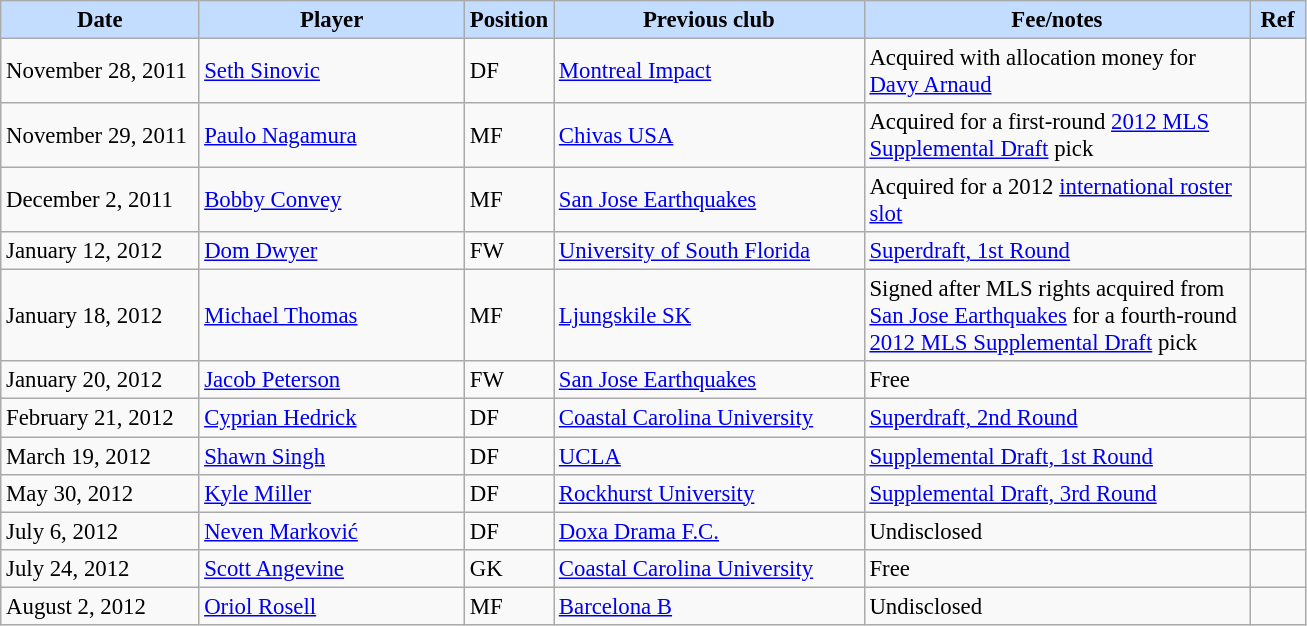<table class="wikitable" style="text-align:left; font-size:95%;">
<tr>
<th style="background:#c2ddff; width:125px;">Date</th>
<th style="background:#c2ddff; width:170px;">Player</th>
<th style="background:#c2ddff; width:50px;">Position</th>
<th style="background:#c2ddff; width:200px;">Previous club</th>
<th style="background:#c2ddff; width:250px;">Fee/notes</th>
<th style="background:#c2ddff; width:30px;">Ref</th>
</tr>
<tr>
<td>November 28, 2011</td>
<td> <a href='#'>Seth Sinovic</a></td>
<td>DF</td>
<td> <a href='#'>Montreal Impact</a></td>
<td>Acquired with allocation money for <a href='#'>Davy Arnaud</a></td>
<td></td>
</tr>
<tr>
<td>November 29, 2011</td>
<td> <a href='#'>Paulo Nagamura</a></td>
<td>MF</td>
<td> <a href='#'>Chivas USA</a></td>
<td>Acquired for a first-round <a href='#'>2012 MLS Supplemental Draft</a> pick</td>
<td></td>
</tr>
<tr>
<td>December 2, 2011</td>
<td> <a href='#'>Bobby Convey</a></td>
<td>MF</td>
<td> <a href='#'>San Jose Earthquakes</a></td>
<td>Acquired for a 2012 <a href='#'>international roster slot</a></td>
<td></td>
</tr>
<tr>
<td>January 12, 2012</td>
<td> <a href='#'>Dom Dwyer</a></td>
<td>FW</td>
<td> <a href='#'>University of South Florida</a></td>
<td><a href='#'>Superdraft, 1st Round</a></td>
<td></td>
</tr>
<tr>
<td>January 18, 2012</td>
<td> <a href='#'>Michael Thomas</a></td>
<td>MF</td>
<td> <a href='#'>Ljungskile SK</a></td>
<td>Signed after MLS rights acquired from  <a href='#'>San Jose Earthquakes</a> for a fourth-round <a href='#'>2012 MLS Supplemental Draft</a> pick</td>
<td></td>
</tr>
<tr>
<td>January 20, 2012</td>
<td> <a href='#'>Jacob Peterson</a></td>
<td>FW</td>
<td> <a href='#'>San Jose Earthquakes</a></td>
<td>Free</td>
<td></td>
</tr>
<tr>
<td>February 21, 2012</td>
<td> <a href='#'>Cyprian Hedrick</a></td>
<td>DF</td>
<td> <a href='#'>Coastal Carolina University</a></td>
<td><a href='#'>Superdraft, 2nd Round</a></td>
<td></td>
</tr>
<tr>
<td>March 19, 2012</td>
<td> <a href='#'>Shawn Singh</a></td>
<td>DF</td>
<td> <a href='#'>UCLA</a></td>
<td><a href='#'>Supplemental Draft, 1st Round</a></td>
<td></td>
</tr>
<tr>
<td>May 30, 2012</td>
<td> <a href='#'>Kyle Miller</a></td>
<td>DF</td>
<td> <a href='#'>Rockhurst University</a></td>
<td><a href='#'>Supplemental Draft, 3rd Round</a></td>
<td></td>
</tr>
<tr>
<td>July 6, 2012</td>
<td> <a href='#'>Neven Marković</a></td>
<td>DF</td>
<td> <a href='#'>Doxa Drama F.C.</a></td>
<td>Undisclosed</td>
<td></td>
</tr>
<tr>
<td>July 24, 2012</td>
<td> <a href='#'>Scott Angevine</a></td>
<td>GK</td>
<td> <a href='#'>Coastal Carolina University</a></td>
<td>Free</td>
<td></td>
</tr>
<tr>
<td>August 2, 2012</td>
<td> <a href='#'>Oriol Rosell</a></td>
<td>MF</td>
<td> <a href='#'>Barcelona B</a></td>
<td>Undisclosed</td>
<td></td>
</tr>
</table>
